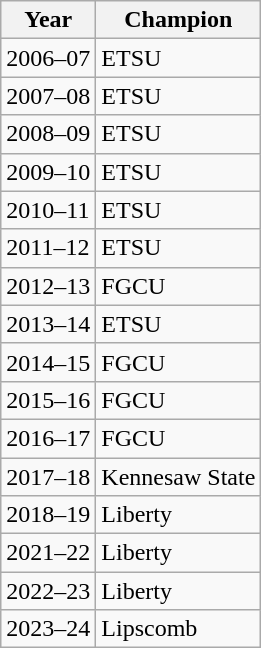<table class="wikitable">
<tr>
<th>Year</th>
<th>Champion</th>
</tr>
<tr>
<td>2006–07</td>
<td>ETSU</td>
</tr>
<tr>
<td>2007–08</td>
<td>ETSU</td>
</tr>
<tr>
<td>2008–09</td>
<td>ETSU</td>
</tr>
<tr>
<td>2009–10</td>
<td>ETSU</td>
</tr>
<tr>
<td>2010–11</td>
<td>ETSU</td>
</tr>
<tr>
<td>2011–12</td>
<td>ETSU</td>
</tr>
<tr>
<td>2012–13</td>
<td>FGCU</td>
</tr>
<tr>
<td>2013–14</td>
<td>ETSU</td>
</tr>
<tr>
<td>2014–15</td>
<td>FGCU</td>
</tr>
<tr>
<td>2015–16</td>
<td>FGCU</td>
</tr>
<tr>
<td>2016–17</td>
<td>FGCU</td>
</tr>
<tr>
<td>2017–18</td>
<td>Kennesaw State</td>
</tr>
<tr>
<td>2018–19</td>
<td>Liberty</td>
</tr>
<tr>
<td>2021–22</td>
<td>Liberty</td>
</tr>
<tr>
<td>2022–23</td>
<td>Liberty</td>
</tr>
<tr>
<td>2023–24</td>
<td>Lipscomb</td>
</tr>
</table>
